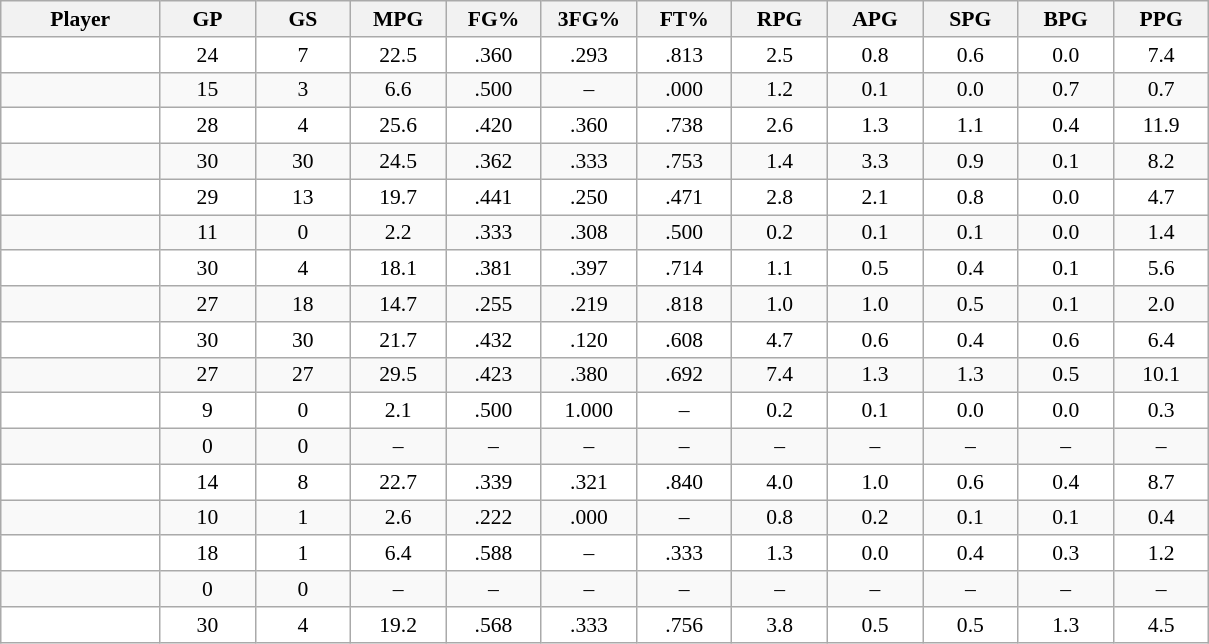<table class="wikitable sortable" style="font-size:90%; text-align:center; white-space:nowrap;">
<tr>
<th width="10%">Player</th>
<th width="6%">GP</th>
<th width="6%">GS</th>
<th width="6%">MPG</th>
<th width="6%">FG%</th>
<th width="6%">3FG%</th>
<th width="6%">FT%</th>
<th width="6%">RPG</th>
<th width="6%">APG</th>
<th width="6%">SPG</th>
<th width="6%">BPG</th>
<th width="6%">PPG</th>
</tr>
<tr align="center" bgcolor="ffffff">
<td><strong></strong></td>
<td>24</td>
<td>7</td>
<td>22.5</td>
<td>.360</td>
<td>.293</td>
<td>.813</td>
<td>2.5</td>
<td>0.8</td>
<td>0.6</td>
<td>0.0</td>
<td>7.4</td>
</tr>
<tr align="center" bgcolor="">
<td><strong></strong></td>
<td>15</td>
<td>3</td>
<td>6.6</td>
<td>.500</td>
<td>–</td>
<td>.000</td>
<td>1.2</td>
<td>0.1</td>
<td>0.0</td>
<td>0.7</td>
<td>0.7</td>
</tr>
<tr align="center" bgcolor="ffffff">
<td><strong></strong></td>
<td>28</td>
<td>4</td>
<td>25.6</td>
<td>.420</td>
<td>.360</td>
<td>.738</td>
<td>2.6</td>
<td>1.3</td>
<td>1.1</td>
<td>0.4</td>
<td>11.9</td>
</tr>
<tr align="center" bgcolor="">
<td><strong></strong></td>
<td>30</td>
<td>30</td>
<td>24.5</td>
<td>.362</td>
<td>.333</td>
<td>.753</td>
<td>1.4</td>
<td>3.3</td>
<td>0.9</td>
<td>0.1</td>
<td>8.2</td>
</tr>
<tr align="center" bgcolor="ffffff">
<td><strong></strong></td>
<td>29</td>
<td>13</td>
<td>19.7</td>
<td>.441</td>
<td>.250</td>
<td>.471</td>
<td>2.8</td>
<td>2.1</td>
<td>0.8</td>
<td>0.0</td>
<td>4.7</td>
</tr>
<tr align="center" bgcolor="">
<td><strong></strong></td>
<td>11</td>
<td>0</td>
<td>2.2</td>
<td>.333</td>
<td>.308</td>
<td>.500</td>
<td>0.2</td>
<td>0.1</td>
<td>0.1</td>
<td>0.0</td>
<td>1.4</td>
</tr>
<tr align="center" bgcolor="ffffff">
<td><strong></strong></td>
<td>30</td>
<td>4</td>
<td>18.1</td>
<td>.381</td>
<td>.397</td>
<td>.714</td>
<td>1.1</td>
<td>0.5</td>
<td>0.4</td>
<td>0.1</td>
<td>5.6</td>
</tr>
<tr align="center" bgcolor=>
<td><strong></strong></td>
<td>27</td>
<td>18</td>
<td>14.7</td>
<td>.255</td>
<td>.219</td>
<td>.818</td>
<td>1.0</td>
<td>1.0</td>
<td>0.5</td>
<td>0.1</td>
<td>2.0</td>
</tr>
<tr align="center" bgcolor="ffffff">
<td><strong></strong></td>
<td>30</td>
<td>30</td>
<td>21.7</td>
<td>.432</td>
<td>.120</td>
<td>.608</td>
<td>4.7</td>
<td>0.6</td>
<td>0.4</td>
<td>0.6</td>
<td>6.4</td>
</tr>
<tr align="center" bgcolor=>
<td><strong></strong></td>
<td>27</td>
<td>27</td>
<td>29.5</td>
<td>.423</td>
<td>.380</td>
<td>.692</td>
<td>7.4</td>
<td>1.3</td>
<td>1.3</td>
<td>0.5</td>
<td>10.1</td>
</tr>
<tr align="center" bgcolor="ffffff">
<td><strong></strong></td>
<td>9</td>
<td>0</td>
<td>2.1</td>
<td>.500</td>
<td>1.000</td>
<td>–</td>
<td>0.2</td>
<td>0.1</td>
<td>0.0</td>
<td>0.0</td>
<td>0.3</td>
</tr>
<tr align="center" bgcolor=>
<td><strong></strong></td>
<td>0</td>
<td>0</td>
<td>–</td>
<td>–</td>
<td>–</td>
<td>–</td>
<td>–</td>
<td>–</td>
<td>–</td>
<td>–</td>
<td>–</td>
</tr>
<tr align="center" bgcolor="ffffff">
<td><strong></strong></td>
<td>14</td>
<td>8</td>
<td>22.7</td>
<td>.339</td>
<td>.321</td>
<td>.840</td>
<td>4.0</td>
<td>1.0</td>
<td>0.6</td>
<td>0.4</td>
<td>8.7</td>
</tr>
<tr align="center" bgcolor=>
<td><strong></strong></td>
<td>10</td>
<td>1</td>
<td>2.6</td>
<td>.222</td>
<td>.000</td>
<td>–</td>
<td>0.8</td>
<td>0.2</td>
<td>0.1</td>
<td>0.1</td>
<td>0.4</td>
</tr>
<tr align="center" bgcolor="ffffff">
<td><strong></strong></td>
<td>18</td>
<td>1</td>
<td>6.4</td>
<td>.588</td>
<td>–</td>
<td>.333</td>
<td>1.3</td>
<td>0.0</td>
<td>0.4</td>
<td>0.3</td>
<td>1.2</td>
</tr>
<tr align="center" bgcolor=>
<td><strong></strong></td>
<td>0</td>
<td>0</td>
<td>–</td>
<td>–</td>
<td>–</td>
<td>–</td>
<td>–</td>
<td>–</td>
<td>–</td>
<td>–</td>
<td>–</td>
</tr>
<tr align="center" bgcolor="ffffff">
<td><strong></strong></td>
<td>30</td>
<td>4</td>
<td>19.2</td>
<td>.568</td>
<td>.333</td>
<td>.756</td>
<td>3.8</td>
<td>0.5</td>
<td>0.5</td>
<td>1.3</td>
<td>4.5</td>
</tr>
</table>
